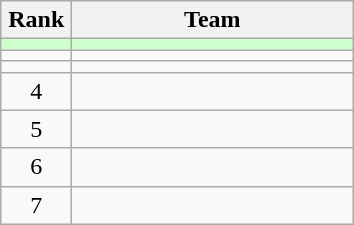<table class="wikitable" style="text-align:left;">
<tr>
<th width=40>Rank</th>
<th width=180>Team</th>
</tr>
<tr bgcolor=ccffcc>
<td align=center></td>
<td></td>
</tr>
<tr>
<td align=center></td>
<td></td>
</tr>
<tr>
<td align=center></td>
<td></td>
</tr>
<tr>
<td align=center>4</td>
<td></td>
</tr>
<tr>
<td align=center>5</td>
<td></td>
</tr>
<tr>
<td align=center>6</td>
<td></td>
</tr>
<tr>
<td align=center>7</td>
<td></td>
</tr>
</table>
